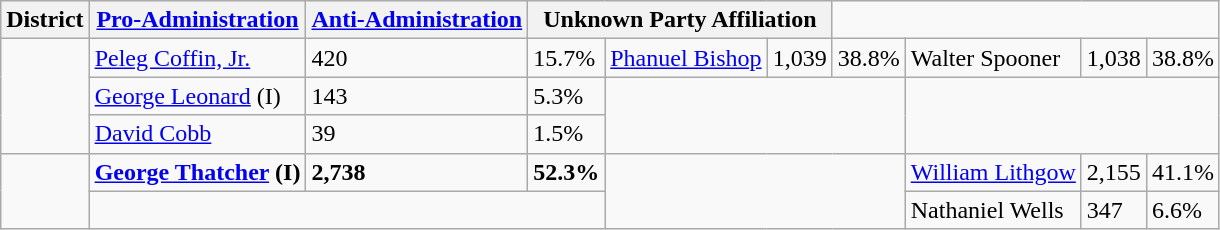<table class=wikitable>
<tr>
<th>District</th>
<th><a href='#'>Pro-Administration</a></th>
<th><a href='#'>Anti-Administration</a></th>
<th colspan="3">Unknown Party Affiliation</th>
</tr>
<tr>
<td rowspan=3></td>
<td><a href='#'>Peleg Coffin, Jr.</a></td>
<td>420</td>
<td>15.7%</td>
<td><a href='#'>Phanuel Bishop</a></td>
<td>1,039</td>
<td>38.8%</td>
<td>Walter Spooner</td>
<td>1,038</td>
<td>38.8%</td>
</tr>
<tr>
<td><a href='#'>George Leonard</a> (I)</td>
<td>143</td>
<td>5.3%</td>
<td colspan=3 rowspan=2></td>
<td colspan=3 rowspan=2></td>
</tr>
<tr>
<td><a href='#'>David Cobb</a></td>
<td>39</td>
<td>1.5%</td>
</tr>
<tr>
<td rowspan=2></td>
<td><strong><a href='#'>George Thatcher</a> (I)</strong></td>
<td><strong>2,738</strong></td>
<td><strong>52.3%</strong></td>
<td colspan=3 rowspan=2></td>
<td><a href='#'>William Lithgow</a></td>
<td>2,155</td>
<td>41.1%</td>
</tr>
<tr>
<td colspan=3></td>
<td>Nathaniel Wells</td>
<td>347</td>
<td>6.6%</td>
</tr>
</table>
